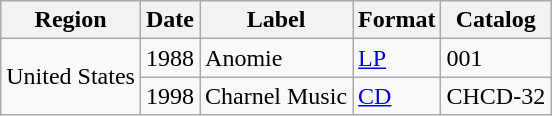<table class="wikitable">
<tr>
<th>Region</th>
<th>Date</th>
<th>Label</th>
<th>Format</th>
<th>Catalog</th>
</tr>
<tr>
<td rowspan="2">United States</td>
<td>1988</td>
<td>Anomie</td>
<td><a href='#'>LP</a></td>
<td>001</td>
</tr>
<tr>
<td>1998</td>
<td>Charnel Music</td>
<td><a href='#'>CD</a></td>
<td>CHCD-32</td>
</tr>
</table>
